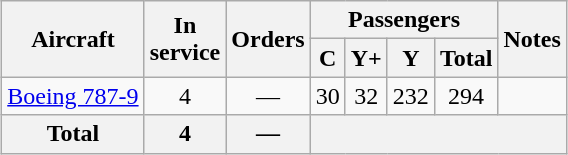<table class="wikitable" style="text-align:center;margin:auto;">
<tr>
<th rowspan="2">Aircraft</th>
<th rowspan="2">In<br>service</th>
<th rowspan="2">Orders</th>
<th colspan="4">Passengers</th>
<th rowspan="2">Notes</th>
</tr>
<tr>
<th><abbr>C</abbr></th>
<th><abbr>Y+</abbr></th>
<th><abbr>Y</abbr></th>
<th>Total</th>
</tr>
<tr>
<td><a href='#'>Boeing 787-9</a></td>
<td>4</td>
<td>—</td>
<td>30</td>
<td>32</td>
<td>232</td>
<td>294</td>
<td></td>
</tr>
<tr>
<th>Total</th>
<th>4</th>
<th>—</th>
<th colspan="5"></th>
</tr>
</table>
